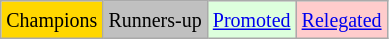<table class="wikitable">
<tr>
<td bgcolor=gold><small>Champions</small></td>
<td bgcolor=silver><small>Runners-up</small></td>
<td bgcolor="#DDFFDD"><small><a href='#'>Promoted</a></small></td>
<td bgcolor="#FFCCCC"><small><a href='#'>Relegated</a></small></td>
</tr>
</table>
